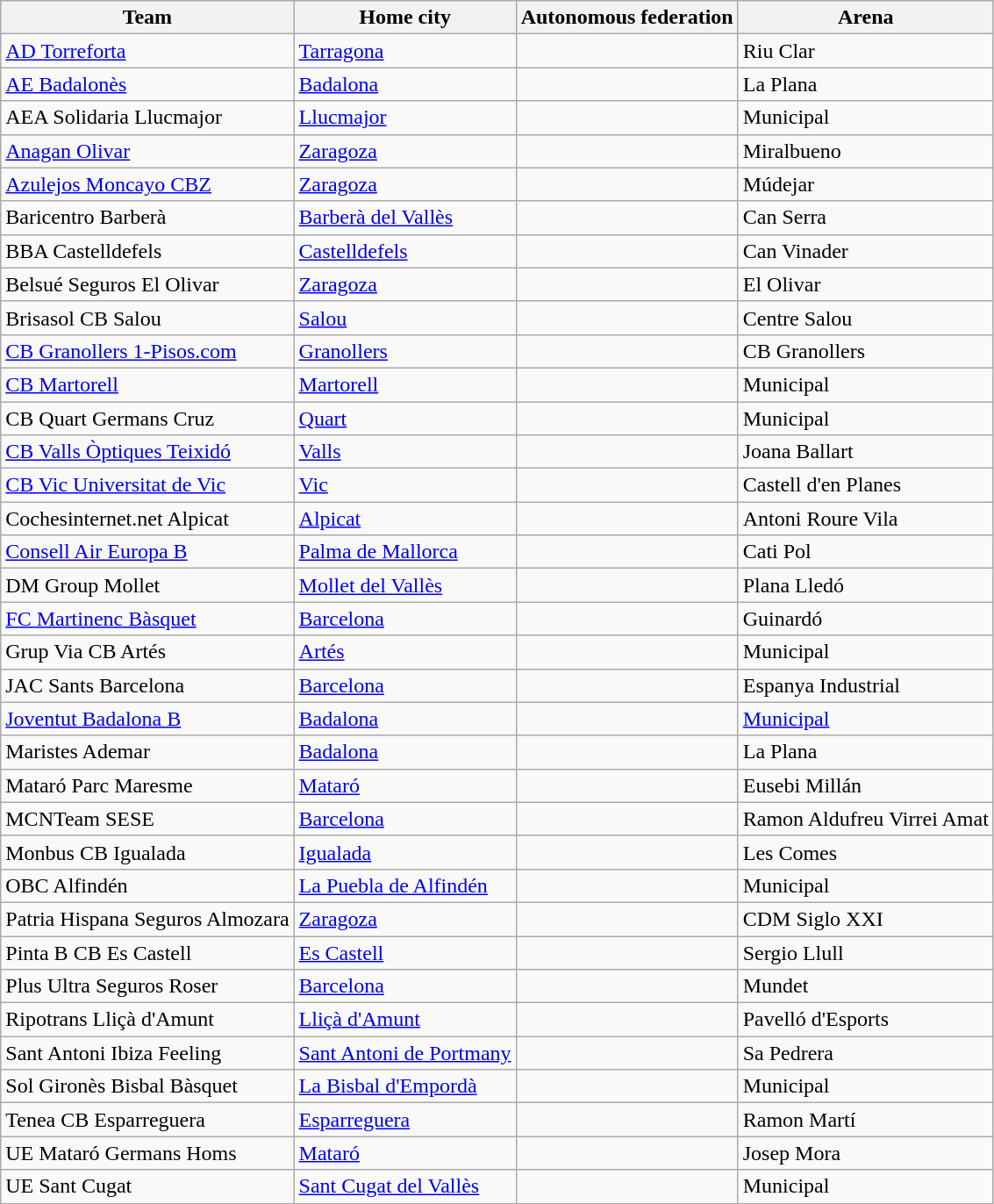<table class="wikitable sortable">
<tr>
<th>Team</th>
<th>Home city</th>
<th>Autonomous federation</th>
<th>Arena</th>
</tr>
<tr>
<td><a href='#'>AD Torreforta</a></td>
<td><a href='#'>Tarragona</a></td>
<td></td>
<td>Riu Clar</td>
</tr>
<tr>
<td><a href='#'>AE Badalonès</a></td>
<td><a href='#'>Badalona</a></td>
<td></td>
<td>La Plana</td>
</tr>
<tr>
<td>AEA Solidaria Llucmajor</td>
<td><a href='#'>Llucmajor</a></td>
<td></td>
<td>Municipal</td>
</tr>
<tr>
<td><a href='#'>Anagan Olivar</a></td>
<td><a href='#'>Zaragoza</a></td>
<td></td>
<td>Miralbueno</td>
</tr>
<tr>
<td><a href='#'>Azulejos Moncayo CBZ</a></td>
<td><a href='#'>Zaragoza</a></td>
<td></td>
<td>Múdejar</td>
</tr>
<tr>
<td>Baricentro Barberà</td>
<td><a href='#'>Barberà del Vallès</a></td>
<td></td>
<td>Can Serra</td>
</tr>
<tr>
<td>BBA Castelldefels</td>
<td><a href='#'>Castelldefels</a></td>
<td></td>
<td>Can Vinader</td>
</tr>
<tr>
<td>Belsué Seguros El Olivar</td>
<td><a href='#'>Zaragoza</a></td>
<td></td>
<td>El Olivar</td>
</tr>
<tr>
<td>Brisasol CB Salou</td>
<td><a href='#'>Salou</a></td>
<td></td>
<td>Centre Salou</td>
</tr>
<tr>
<td><a href='#'>CB Granollers 1-Pisos.com</a></td>
<td><a href='#'>Granollers</a></td>
<td></td>
<td>CB Granollers</td>
</tr>
<tr>
<td><a href='#'>CB Martorell</a></td>
<td><a href='#'>Martorell</a></td>
<td></td>
<td>Municipal</td>
</tr>
<tr>
<td>CB Quart Germans Cruz</td>
<td><a href='#'>Quart</a></td>
<td></td>
<td>Municipal</td>
</tr>
<tr>
<td><a href='#'>CB Valls Òptiques Teixidó</a></td>
<td><a href='#'>Valls</a></td>
<td></td>
<td>Joana Ballart</td>
</tr>
<tr>
<td><a href='#'>CB Vic Universitat de Vic</a></td>
<td><a href='#'>Vic</a></td>
<td></td>
<td>Castell d'en Planes</td>
</tr>
<tr>
<td>Cochesinternet.net Alpicat</td>
<td><a href='#'>Alpicat</a></td>
<td></td>
<td>Antoni Roure Vila</td>
</tr>
<tr>
<td><a href='#'>Consell Air Europa B</a></td>
<td><a href='#'>Palma de Mallorca</a></td>
<td></td>
<td>Cati Pol</td>
</tr>
<tr>
<td>DM Group Mollet</td>
<td><a href='#'>Mollet del Vallès</a></td>
<td></td>
<td>Plana Lledó</td>
</tr>
<tr>
<td><a href='#'>FC Martinenc Bàsquet</a></td>
<td><a href='#'>Barcelona</a></td>
<td></td>
<td>Guinardó</td>
</tr>
<tr>
<td>Grup Via CB Artés</td>
<td><a href='#'>Artés</a></td>
<td></td>
<td>Municipal</td>
</tr>
<tr>
<td>JAC Sants Barcelona</td>
<td><a href='#'>Barcelona</a></td>
<td></td>
<td>Espanya Industrial</td>
</tr>
<tr>
<td><a href='#'>Joventut Badalona B</a></td>
<td><a href='#'>Badalona</a></td>
<td></td>
<td><a href='#'>Municipal</a></td>
</tr>
<tr>
<td>Maristes Ademar</td>
<td><a href='#'>Badalona</a></td>
<td></td>
<td>La Plana</td>
</tr>
<tr>
<td>Mataró Parc Maresme</td>
<td><a href='#'>Mataró</a></td>
<td></td>
<td>Eusebi Millán</td>
</tr>
<tr>
<td>MCNTeam SESE</td>
<td><a href='#'>Barcelona</a></td>
<td></td>
<td>Ramon Aldufreu Virrei Amat</td>
</tr>
<tr>
<td>Monbus CB Igualada</td>
<td><a href='#'>Igualada</a></td>
<td></td>
<td>Les Comes</td>
</tr>
<tr>
<td>OBC Alfindén</td>
<td><a href='#'>La Puebla de Alfindén</a></td>
<td></td>
<td>Municipal</td>
</tr>
<tr>
<td>Patria Hispana Seguros Almozara</td>
<td><a href='#'>Zaragoza</a></td>
<td></td>
<td>CDM Siglo XXI</td>
</tr>
<tr>
<td>Pinta B CB Es Castell</td>
<td><a href='#'>Es Castell</a></td>
<td></td>
<td>Sergio Llull</td>
</tr>
<tr>
<td>Plus Ultra Seguros Roser</td>
<td><a href='#'>Barcelona</a></td>
<td></td>
<td>Mundet</td>
</tr>
<tr>
<td>Ripotrans Lliçà d'Amunt</td>
<td><a href='#'>Lliçà d'Amunt</a></td>
<td></td>
<td>Pavelló d'Esports</td>
</tr>
<tr>
<td>Sant Antoni Ibiza Feeling</td>
<td><a href='#'>Sant Antoni de Portmany</a></td>
<td></td>
<td>Sa Pedrera</td>
</tr>
<tr>
<td>Sol Gironès Bisbal Bàsquet</td>
<td><a href='#'>La Bisbal d'Empordà</a></td>
<td></td>
<td>Municipal</td>
</tr>
<tr>
<td>Tenea CB Esparreguera</td>
<td><a href='#'>Esparreguera</a></td>
<td></td>
<td>Ramon Martí</td>
</tr>
<tr>
<td>UE Mataró Germans Homs</td>
<td><a href='#'>Mataró</a></td>
<td></td>
<td>Josep Mora</td>
</tr>
<tr>
<td>UE Sant Cugat</td>
<td><a href='#'>Sant Cugat del Vallès</a></td>
<td></td>
<td>Municipal</td>
</tr>
</table>
